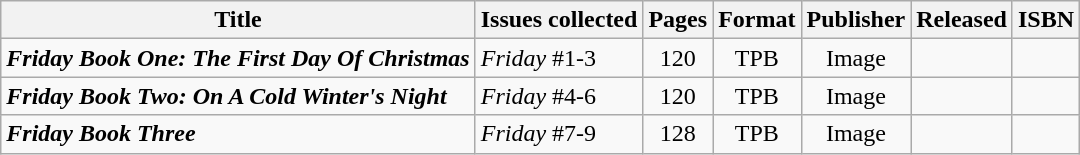<table class="wikitable sortable">
<tr>
<th class="unsortable">Title</th>
<th class="unsortable">Issues collected</th>
<th class="unsortable">Pages</th>
<th>Format</th>
<th>Publisher</th>
<th>Released</th>
<th class="unsortable">ISBN</th>
</tr>
<tr>
<td><strong><em>Friday Book One: The First Day Of Christmas</em></strong></td>
<td><em>Friday</em> #1-3</td>
<td style="text-align: center;">120</td>
<td style="text-align: center;">TPB</td>
<td style="text-align: center;">Image</td>
<td></td>
<td></td>
</tr>
<tr>
<td><strong><em>Friday Book Two: On A Cold Winter's Night</em></strong></td>
<td><em>Friday</em> #4-6</td>
<td style="text-align: center;">120</td>
<td style="text-align: center;">TPB</td>
<td style="text-align: center;">Image</td>
<td></td>
<td></td>
</tr>
<tr>
<td><strong><em>Friday Book Three</em></strong></td>
<td><em>Friday</em> #7-9</td>
<td style="text-align: center;">128</td>
<td style="text-align: center;">TPB</td>
<td style="text-align: center;">Image</td>
<td></td>
<td></td>
</tr>
</table>
